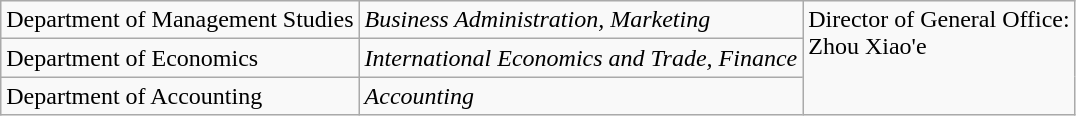<table class="wikitable">
<tr valign="top">
<td>Department of Management Studies</td>
<td><em>Business Administration, Marketing</em></td>
<td rowspan="3">Director of General Office:<br>Zhou Xiao'e</td>
</tr>
<tr valign="top">
<td>Department of Economics</td>
<td><em>International Economics and Trade, Finance</em></td>
</tr>
<tr valign="top">
<td>Department of Accounting</td>
<td><em>Accounting</em></td>
</tr>
</table>
